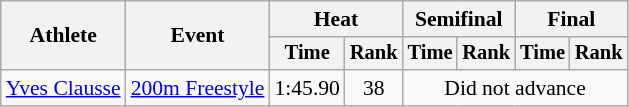<table class="wikitable" style="font-size:90%">
<tr>
<th rowspan="2">Athlete</th>
<th rowspan="2">Event</th>
<th colspan="2">Heat</th>
<th colspan="2">Semifinal</th>
<th colspan="2">Final</th>
</tr>
<tr style="font-size:95%">
<th>Time</th>
<th>Rank</th>
<th>Time</th>
<th>Rank</th>
<th>Time</th>
<th>Rank</th>
</tr>
<tr align="center">
<td align="left"><a href='#'>Yves Clausse</a></td>
<td align="left"><a href='#'>200m Freestyle</a></td>
<td>1:45.90</td>
<td>38</td>
<td colspan="4">Did not advance</td>
</tr>
</table>
